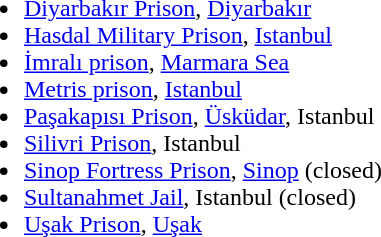<table border="0" cellpadding="10">
<tr valign="top">
<td><br><ul><li><a href='#'>Diyarbakır Prison</a>, <a href='#'>Diyarbakır</a></li><li><a href='#'>Hasdal Military Prison</a>, <a href='#'>Istanbul</a></li><li><a href='#'>İmralı prison</a>, <a href='#'>Marmara Sea</a></li><li><a href='#'>Metris prison</a>, <a href='#'>Istanbul</a></li><li><a href='#'>Paşakapısı Prison</a>, <a href='#'>Üsküdar</a>, Istanbul</li><li><a href='#'>Silivri Prison</a>, Istanbul</li><li><a href='#'>Sinop Fortress Prison</a>, <a href='#'>Sinop</a> (closed)</li><li><a href='#'>Sultanahmet Jail</a>, Istanbul (closed)</li><li><a href='#'>Uşak Prison</a>, <a href='#'>Uşak</a></li></ul></td>
</tr>
</table>
